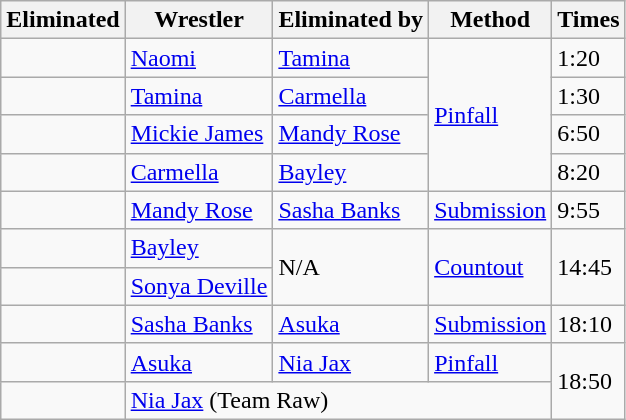<table class="wikitable sortable">
<tr>
<th>Eliminated</th>
<th>Wrestler</th>
<th>Eliminated by</th>
<th>Method</th>
<th>Times</th>
</tr>
<tr>
<td></td>
<td><a href='#'>Naomi</a></td>
<td><a href='#'>Tamina</a></td>
<td rowspan=4><a href='#'>Pinfall</a></td>
<td>1:20</td>
</tr>
<tr>
<td></td>
<td><a href='#'>Tamina</a></td>
<td><a href='#'>Carmella</a></td>
<td>1:30</td>
</tr>
<tr>
<td></td>
<td><a href='#'>Mickie James</a></td>
<td><a href='#'>Mandy Rose</a></td>
<td>6:50</td>
</tr>
<tr>
<td></td>
<td><a href='#'>Carmella</a></td>
<td><a href='#'>Bayley</a></td>
<td>8:20</td>
</tr>
<tr>
<td></td>
<td><a href='#'>Mandy Rose</a></td>
<td><a href='#'>Sasha Banks</a></td>
<td><a href='#'>Submission</a></td>
<td>9:55</td>
</tr>
<tr>
<td></td>
<td><a href='#'>Bayley</a></td>
<td rowspan="2">N/A</td>
<td rowspan="2"><a href='#'>Countout</a></td>
<td rowspan="2">14:45</td>
</tr>
<tr>
<td></td>
<td><a href='#'>Sonya Deville</a></td>
</tr>
<tr>
<td></td>
<td><a href='#'>Sasha Banks</a></td>
<td><a href='#'>Asuka</a></td>
<td><a href='#'>Submission</a></td>
<td>18:10</td>
</tr>
<tr>
<td></td>
<td><a href='#'>Asuka</a></td>
<td><a href='#'>Nia Jax</a></td>
<td><a href='#'>Pinfall</a></td>
<td rowspan=2>18:50</td>
</tr>
<tr>
<td></td>
<td colspan="3"><a href='#'>Nia Jax</a> (Team Raw)</td>
</tr>
</table>
